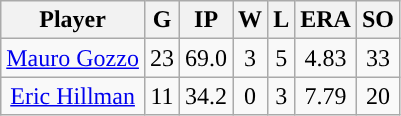<table class="wikitable sortable">
<tr>
<th>Player</th>
<th>G</th>
<th>IP</th>
<th>W</th>
<th>L</th>
<th>ERA</th>
<th>SO</th>
</tr>
<tr align="center">
<td><a href='#'>Mauro Gozzo</a></td>
<td>23</td>
<td>69.0</td>
<td>3</td>
<td>5</td>
<td>4.83</td>
<td>33</td>
</tr>
<tr align=center>
<td><a href='#'>Eric Hillman</a></td>
<td>11</td>
<td>34.2</td>
<td>0</td>
<td>3</td>
<td>7.79</td>
<td>20</td>
</tr>
</table>
